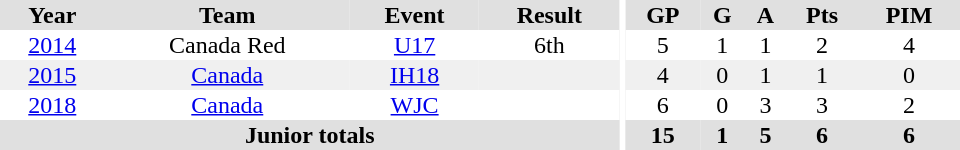<table border="0" cellpadding="1" cellspacing="0" ID="Table3" style="text-align:center; width:40em">
<tr ALIGN="center" bgcolor="#e0e0e0">
<th>Year</th>
<th>Team</th>
<th>Event</th>
<th>Result</th>
<th rowspan="99" bgcolor="#ffffff"></th>
<th>GP</th>
<th>G</th>
<th>A</th>
<th>Pts</th>
<th>PIM</th>
</tr>
<tr>
<td><a href='#'>2014</a></td>
<td>Canada Red</td>
<td><a href='#'>U17</a></td>
<td>6th</td>
<td>5</td>
<td>1</td>
<td>1</td>
<td>2</td>
<td>4</td>
</tr>
<tr bgcolor="#f0f0f0">
<td><a href='#'>2015</a></td>
<td><a href='#'>Canada</a></td>
<td><a href='#'>IH18</a></td>
<td></td>
<td>4</td>
<td>0</td>
<td>1</td>
<td>1</td>
<td>0</td>
</tr>
<tr>
<td><a href='#'>2018</a></td>
<td><a href='#'>Canada</a></td>
<td><a href='#'>WJC</a></td>
<td></td>
<td>6</td>
<td>0</td>
<td>3</td>
<td>3</td>
<td>2</td>
</tr>
<tr>
</tr>
<tr bgcolor="#e0e0e0">
<th colspan="4">Junior totals</th>
<th>15</th>
<th>1</th>
<th>5</th>
<th>6</th>
<th>6</th>
</tr>
</table>
